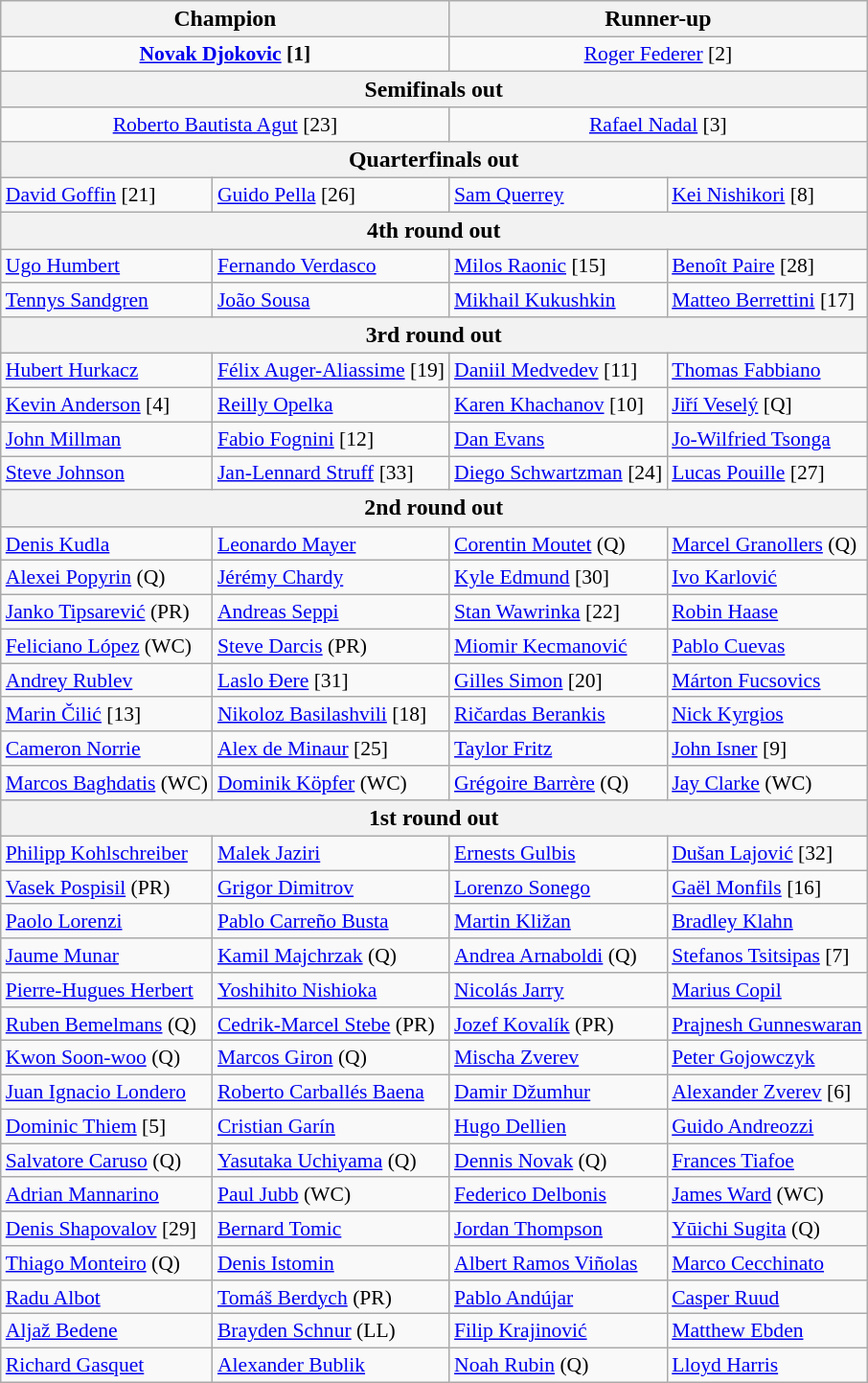<table class="wikitable collapsible collapsed" style="font-size:90%">
<tr style="font-size:110%">
<th colspan="2"><strong>Champion</strong></th>
<th colspan="2">Runner-up</th>
</tr>
<tr style="text-align:center;">
<td colspan="2"> <strong><a href='#'>Novak Djokovic</a> [1]</strong></td>
<td colspan="2"> <a href='#'>Roger Federer</a> [2]</td>
</tr>
<tr style="font-size:110%">
<th colspan="4">Semifinals out</th>
</tr>
<tr style="text-align:center;">
<td colspan="2"> <a href='#'>Roberto Bautista Agut</a> [23]</td>
<td colspan="2"> <a href='#'>Rafael Nadal</a> [3]</td>
</tr>
<tr style="font-size:110%">
<th colspan="4">Quarterfinals out</th>
</tr>
<tr>
<td> <a href='#'>David Goffin</a> [21]</td>
<td> <a href='#'>Guido Pella</a> [26]</td>
<td> <a href='#'>Sam Querrey</a></td>
<td> <a href='#'>Kei Nishikori</a> [8]</td>
</tr>
<tr style="font-size:110%">
<th colspan="4">4th round out</th>
</tr>
<tr>
<td> <a href='#'>Ugo Humbert</a></td>
<td> <a href='#'>Fernando Verdasco</a></td>
<td> <a href='#'>Milos Raonic</a> [15]</td>
<td> <a href='#'>Benoît Paire</a> [28]</td>
</tr>
<tr>
<td> <a href='#'>Tennys Sandgren</a></td>
<td> <a href='#'>João Sousa</a></td>
<td> <a href='#'>Mikhail Kukushkin</a></td>
<td> <a href='#'>Matteo Berrettini</a> [17]</td>
</tr>
<tr style="font-size:110%">
<th colspan="4">3rd round out</th>
</tr>
<tr>
<td> <a href='#'>Hubert Hurkacz</a></td>
<td> <a href='#'>Félix Auger-Aliassime</a> [19]</td>
<td> <a href='#'>Daniil Medvedev</a> [11]</td>
<td> <a href='#'>Thomas Fabbiano</a></td>
</tr>
<tr>
<td> <a href='#'>Kevin Anderson</a> [4]</td>
<td> <a href='#'>Reilly Opelka</a></td>
<td> <a href='#'>Karen Khachanov</a> [10]</td>
<td> <a href='#'>Jiří Veselý</a> [Q]</td>
</tr>
<tr>
<td> <a href='#'>John Millman</a></td>
<td> <a href='#'>Fabio Fognini</a> [12]</td>
<td> <a href='#'>Dan Evans</a></td>
<td> <a href='#'>Jo-Wilfried Tsonga</a></td>
</tr>
<tr>
<td> <a href='#'>Steve Johnson</a></td>
<td> <a href='#'>Jan-Lennard Struff</a> [33]</td>
<td> <a href='#'>Diego Schwartzman</a> [24]</td>
<td> <a href='#'>Lucas Pouille</a> [27]</td>
</tr>
<tr style="font-size:110%">
<th colspan="4">2nd round out</th>
</tr>
<tr>
<td> <a href='#'>Denis Kudla</a></td>
<td> <a href='#'>Leonardo Mayer</a></td>
<td> <a href='#'>Corentin Moutet</a> (Q)</td>
<td> <a href='#'>Marcel Granollers</a> (Q)</td>
</tr>
<tr>
<td> <a href='#'>Alexei Popyrin</a> (Q)</td>
<td> <a href='#'>Jérémy Chardy</a></td>
<td> <a href='#'>Kyle Edmund</a> [30]</td>
<td> <a href='#'>Ivo Karlović</a></td>
</tr>
<tr>
<td> <a href='#'>Janko Tipsarević</a> (PR)</td>
<td> <a href='#'>Andreas Seppi</a></td>
<td> <a href='#'>Stan Wawrinka</a> [22]</td>
<td> <a href='#'>Robin Haase</a></td>
</tr>
<tr>
<td> <a href='#'>Feliciano López</a> (WC)</td>
<td> <a href='#'>Steve Darcis</a> (PR)</td>
<td> <a href='#'>Miomir Kecmanović</a></td>
<td> <a href='#'>Pablo Cuevas</a></td>
</tr>
<tr>
<td> <a href='#'>Andrey Rublev</a></td>
<td> <a href='#'>Laslo Đere</a> [31]</td>
<td> <a href='#'>Gilles Simon</a> [20]</td>
<td> <a href='#'>Márton Fucsovics</a></td>
</tr>
<tr>
<td> <a href='#'>Marin Čilić</a> [13]</td>
<td> <a href='#'>Nikoloz Basilashvili</a> [18]</td>
<td> <a href='#'>Ričardas Berankis</a></td>
<td> <a href='#'>Nick Kyrgios</a></td>
</tr>
<tr>
<td> <a href='#'>Cameron Norrie</a></td>
<td> <a href='#'>Alex de Minaur</a> [25]</td>
<td> <a href='#'>Taylor Fritz</a></td>
<td> <a href='#'>John Isner</a> [9]</td>
</tr>
<tr>
<td> <a href='#'>Marcos Baghdatis</a> (WC)</td>
<td> <a href='#'>Dominik Köpfer</a> (WC)</td>
<td> <a href='#'>Grégoire Barrère</a> (Q)</td>
<td> <a href='#'>Jay Clarke</a> (WC)</td>
</tr>
<tr style="font-size:110%">
<th colspan="4">1st round out</th>
</tr>
<tr>
<td> <a href='#'>Philipp Kohlschreiber</a></td>
<td> <a href='#'>Malek Jaziri</a></td>
<td> <a href='#'>Ernests Gulbis</a></td>
<td> <a href='#'>Dušan Lajović</a> [32]</td>
</tr>
<tr>
<td> <a href='#'>Vasek Pospisil</a> (PR)</td>
<td> <a href='#'>Grigor Dimitrov</a></td>
<td> <a href='#'>Lorenzo Sonego</a></td>
<td> <a href='#'>Gaël Monfils</a> [16]</td>
</tr>
<tr>
<td> <a href='#'>Paolo Lorenzi</a></td>
<td> <a href='#'>Pablo Carreño Busta</a></td>
<td> <a href='#'>Martin Kližan</a></td>
<td> <a href='#'>Bradley Klahn</a></td>
</tr>
<tr>
<td> <a href='#'>Jaume Munar</a></td>
<td> <a href='#'>Kamil Majchrzak</a> (Q)</td>
<td> <a href='#'>Andrea Arnaboldi</a> (Q)</td>
<td> <a href='#'>Stefanos Tsitsipas</a> [7]</td>
</tr>
<tr>
<td> <a href='#'>Pierre-Hugues Herbert</a></td>
<td> <a href='#'>Yoshihito Nishioka</a></td>
<td> <a href='#'>Nicolás Jarry</a></td>
<td> <a href='#'>Marius Copil</a></td>
</tr>
<tr>
<td> <a href='#'>Ruben Bemelmans</a> (Q)</td>
<td> <a href='#'>Cedrik-Marcel Stebe</a> (PR)</td>
<td> <a href='#'>Jozef Kovalík</a> (PR)</td>
<td> <a href='#'>Prajnesh Gunneswaran</a></td>
</tr>
<tr>
<td> <a href='#'>Kwon Soon-woo</a> (Q)</td>
<td> <a href='#'>Marcos Giron</a> (Q)</td>
<td> <a href='#'>Mischa Zverev</a></td>
<td> <a href='#'>Peter Gojowczyk</a></td>
</tr>
<tr>
<td> <a href='#'>Juan Ignacio Londero</a></td>
<td> <a href='#'>Roberto Carballés Baena</a></td>
<td> <a href='#'>Damir Džumhur</a></td>
<td> <a href='#'>Alexander Zverev</a> [6]</td>
</tr>
<tr>
<td> <a href='#'>Dominic Thiem</a> [5]</td>
<td> <a href='#'>Cristian Garín</a></td>
<td> <a href='#'>Hugo Dellien</a></td>
<td> <a href='#'>Guido Andreozzi</a></td>
</tr>
<tr>
<td> <a href='#'>Salvatore Caruso</a> (Q)</td>
<td> <a href='#'>Yasutaka Uchiyama</a> (Q)</td>
<td> <a href='#'>Dennis Novak</a> (Q)</td>
<td> <a href='#'>Frances Tiafoe</a></td>
</tr>
<tr>
<td> <a href='#'>Adrian Mannarino</a></td>
<td> <a href='#'>Paul Jubb</a> (WC)</td>
<td> <a href='#'>Federico Delbonis</a></td>
<td> <a href='#'>James Ward</a> (WC)</td>
</tr>
<tr>
<td> <a href='#'>Denis Shapovalov</a> [29]</td>
<td> <a href='#'>Bernard Tomic</a></td>
<td> <a href='#'>Jordan Thompson</a></td>
<td> <a href='#'>Yūichi Sugita</a> (Q)</td>
</tr>
<tr>
<td> <a href='#'>Thiago Monteiro</a> (Q)</td>
<td> <a href='#'>Denis Istomin</a></td>
<td> <a href='#'>Albert Ramos Viñolas</a></td>
<td> <a href='#'>Marco Cecchinato</a></td>
</tr>
<tr>
<td> <a href='#'>Radu Albot</a></td>
<td> <a href='#'>Tomáš Berdych</a> (PR)</td>
<td> <a href='#'>Pablo Andújar</a></td>
<td> <a href='#'>Casper Ruud</a></td>
</tr>
<tr>
<td> <a href='#'>Aljaž Bedene</a></td>
<td> <a href='#'>Brayden Schnur</a> (LL)</td>
<td> <a href='#'>Filip Krajinović</a></td>
<td> <a href='#'>Matthew Ebden</a></td>
</tr>
<tr>
<td> <a href='#'>Richard Gasquet</a></td>
<td> <a href='#'>Alexander Bublik</a></td>
<td> <a href='#'>Noah Rubin</a> (Q)</td>
<td> <a href='#'>Lloyd Harris</a></td>
</tr>
</table>
